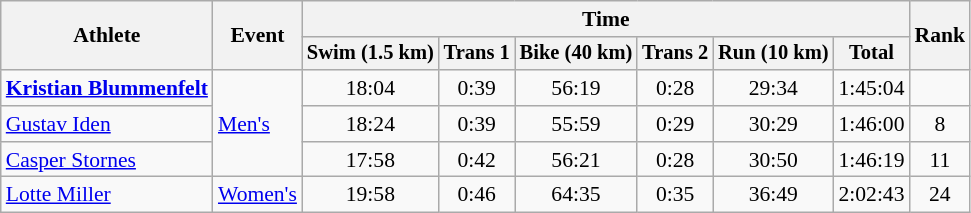<table class="wikitable" style="font-size:90%">
<tr>
<th rowspan=2>Athlete</th>
<th rowspan=2>Event</th>
<th colspan=6>Time</th>
<th rowspan=2>Rank</th>
</tr>
<tr style="font-size:95%">
<th>Swim (1.5 km)</th>
<th>Trans 1</th>
<th>Bike (40 km)</th>
<th>Trans 2</th>
<th>Run (10 km)</th>
<th>Total</th>
</tr>
<tr align=center>
<td align=left><strong><a href='#'>Kristian Blummenfelt</a></strong></td>
<td align=left rowspan=3><a href='#'>Men's</a></td>
<td>18:04</td>
<td>0:39</td>
<td>56:19</td>
<td>0:28</td>
<td>29:34</td>
<td>1:45:04</td>
<td></td>
</tr>
<tr align=center>
<td align=left><a href='#'>Gustav Iden</a></td>
<td>18:24</td>
<td>0:39</td>
<td>55:59</td>
<td>0:29</td>
<td>30:29</td>
<td>1:46:00</td>
<td>8</td>
</tr>
<tr align=center>
<td align=left><a href='#'>Casper Stornes</a></td>
<td>17:58</td>
<td>0:42</td>
<td>56:21</td>
<td>0:28</td>
<td>30:50</td>
<td>1:46:19</td>
<td>11</td>
</tr>
<tr align=center>
<td align=left><a href='#'>Lotte Miller</a></td>
<td align=left><a href='#'>Women's</a></td>
<td>19:58</td>
<td>0:46</td>
<td>64:35</td>
<td>0:35</td>
<td>36:49</td>
<td>2:02:43</td>
<td>24</td>
</tr>
</table>
